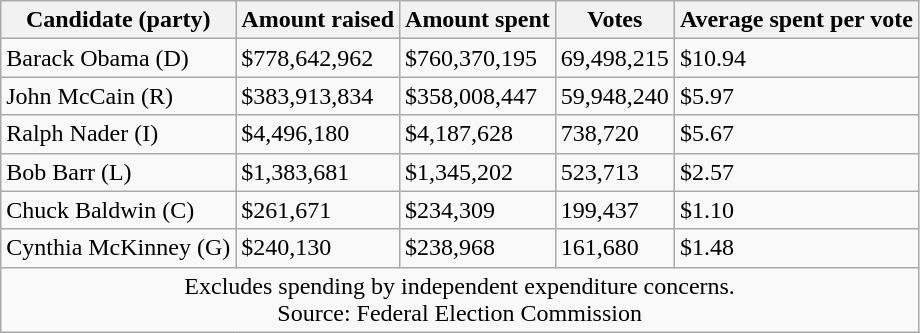<table class="wikitable sortable">
<tr>
<th>Candidate (party)</th>
<th>Amount raised</th>
<th>Amount spent</th>
<th>Votes</th>
<th>Average spent per vote</th>
</tr>
<tr>
<td>Barack Obama (D)</td>
<td>$778,642,962</td>
<td>$760,370,195</td>
<td>69,498,215</td>
<td>$10.94</td>
</tr>
<tr>
<td>John McCain (R)</td>
<td>$383,913,834</td>
<td>$358,008,447</td>
<td>59,948,240</td>
<td>$5.97</td>
</tr>
<tr>
<td>Ralph Nader (I)</td>
<td>$4,496,180</td>
<td>$4,187,628</td>
<td>738,720</td>
<td>$5.67</td>
</tr>
<tr>
<td>Bob Barr (L)</td>
<td>$1,383,681</td>
<td>$1,345,202</td>
<td>523,713</td>
<td>$2.57</td>
</tr>
<tr>
<td>Chuck Baldwin (C)</td>
<td>$261,671</td>
<td>$234,309</td>
<td>199,437</td>
<td>$1.10</td>
</tr>
<tr>
<td>Cynthia McKinney (G)</td>
<td>$240,130</td>
<td>$238,968</td>
<td>161,680</td>
<td>$1.48</td>
</tr>
<tr align=center>
<td colspan="5">Excludes spending by independent expenditure concerns. <br> Source: Federal Election Commission</td>
</tr>
</table>
